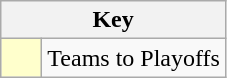<table class="wikitable" style="text-align: center;">
<tr>
<th colspan=2>Key</th>
</tr>
<tr>
<td style="background:#ffffcc; width:20px;"></td>
<td align=left>Teams to Playoffs</td>
</tr>
</table>
